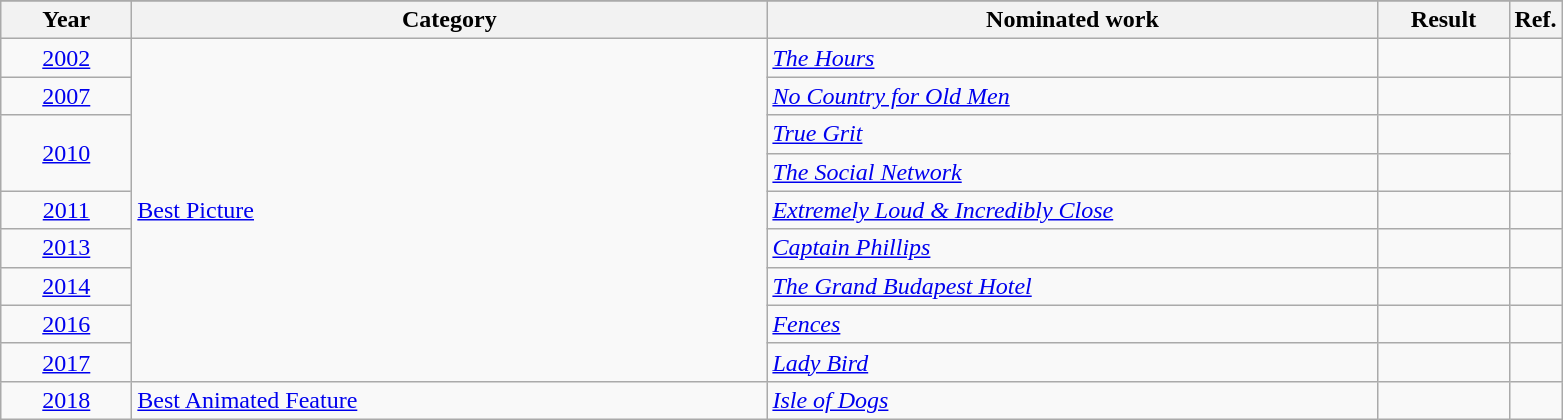<table class=wikitable>
<tr>
</tr>
<tr>
<th scope="col" style="width:5em;">Year</th>
<th scope="col" style="width:26em;">Category</th>
<th scope="col" style="width:25em;">Nominated work</th>
<th scope="col" style="width:5em;">Result</th>
<th>Ref.</th>
</tr>
<tr>
<td style="text-align:center;"><a href='#'>2002</a></td>
<td rowspan="9"><a href='#'>Best Picture</a></td>
<td><em><a href='#'>The Hours</a></em></td>
<td></td>
<td style="text-align:center;"></td>
</tr>
<tr>
<td style="text-align:center;"><a href='#'>2007</a></td>
<td><em><a href='#'>No Country for Old Men</a></em></td>
<td></td>
<td style="text-align:center;"></td>
</tr>
<tr>
<td style="text-align:center;", rowspan="2"><a href='#'>2010</a></td>
<td><em><a href='#'>True Grit</a></em></td>
<td></td>
<td rowspan="2" style="text-align:center;"></td>
</tr>
<tr>
<td><em><a href='#'>The Social Network</a></em></td>
<td></td>
</tr>
<tr>
<td style="text-align:center;"><a href='#'>2011</a></td>
<td><em><a href='#'>Extremely Loud & Incredibly Close</a></em></td>
<td></td>
<td style="text-align:center;"></td>
</tr>
<tr>
<td style="text-align:center;"><a href='#'>2013</a></td>
<td><em><a href='#'>Captain Phillips</a></em></td>
<td></td>
<td style="text-align:center;"></td>
</tr>
<tr>
<td style="text-align:center;"><a href='#'>2014</a></td>
<td><em><a href='#'>The Grand Budapest Hotel</a></em></td>
<td></td>
<td style="text-align:center;"></td>
</tr>
<tr>
<td style="text-align:center;"><a href='#'>2016</a></td>
<td><em><a href='#'>Fences</a></em></td>
<td></td>
<td style="text-align:center;"></td>
</tr>
<tr>
<td style="text-align:center;"><a href='#'>2017</a></td>
<td><em><a href='#'>Lady Bird</a></em></td>
<td></td>
<td style="text-align:center;"></td>
</tr>
<tr>
<td style="text-align:center;"><a href='#'>2018</a></td>
<td><a href='#'>Best Animated Feature</a></td>
<td><em><a href='#'>Isle of Dogs</a></em></td>
<td></td>
<td style="text-align:center;"></td>
</tr>
</table>
